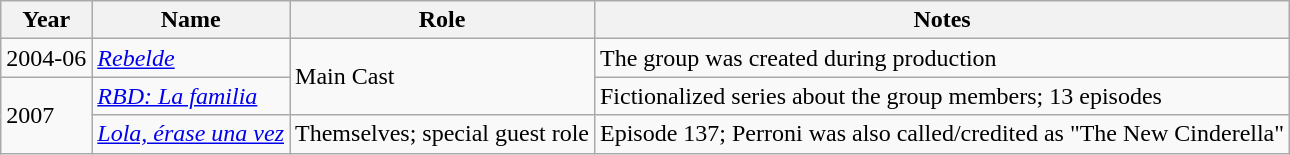<table class="wikitable">
<tr>
<th>Year</th>
<th>Name</th>
<th>Role</th>
<th>Notes</th>
</tr>
<tr>
<td>2004-06</td>
<td><em><a href='#'>Rebelde</a></em></td>
<td rowspan="2">Main Cast</td>
<td>The group was created during production</td>
</tr>
<tr>
<td rowspan="2">2007</td>
<td><a href='#'><em>RBD: La familia</em></a></td>
<td>Fictionalized series about the group members; 13 episodes</td>
</tr>
<tr>
<td><a href='#'><em>Lola, érase una vez</em></a></td>
<td>Themselves; special guest role</td>
<td>Episode 137; Perroni was also called/credited as "The New Cinderella"</td>
</tr>
</table>
